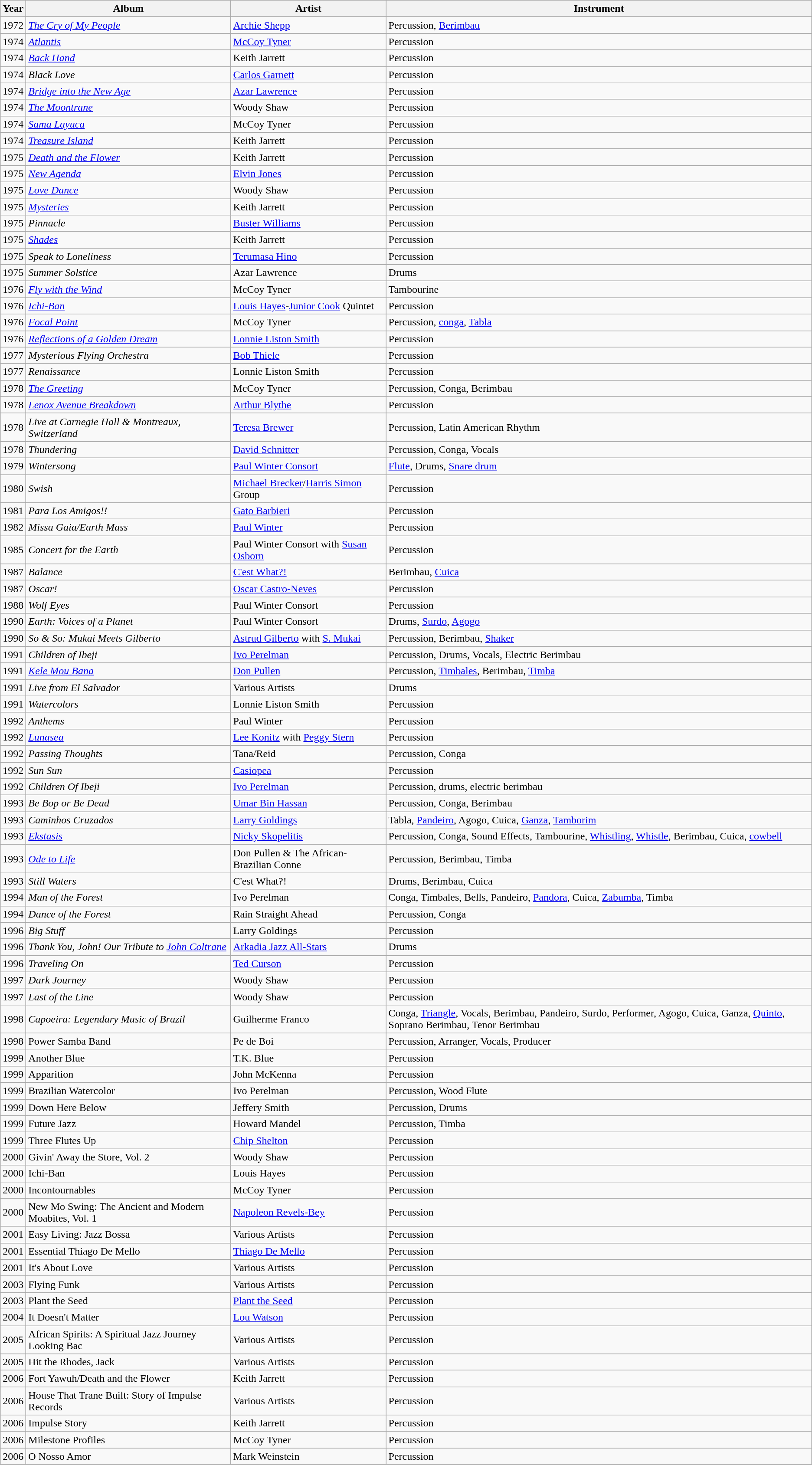<table class="wikitable">
<tr>
<th>Year</th>
<th>Album</th>
<th>Artist</th>
<th>Instrument</th>
</tr>
<tr>
<td>1972</td>
<td><em><a href='#'>The Cry of My People</a></em></td>
<td><a href='#'>Archie Shepp</a></td>
<td>Percussion, <a href='#'>Berimbau</a></td>
</tr>
<tr>
<td>1974</td>
<td><em><a href='#'>Atlantis</a></em></td>
<td><a href='#'>McCoy Tyner</a></td>
<td>Percussion</td>
</tr>
<tr>
<td>1974</td>
<td><em><a href='#'>Back Hand</a></em></td>
<td>Keith Jarrett</td>
<td>Percussion</td>
</tr>
<tr>
<td>1974</td>
<td><em>Black Love</em></td>
<td><a href='#'>Carlos Garnett</a></td>
<td>Percussion</td>
</tr>
<tr>
<td>1974</td>
<td><em><a href='#'>Bridge into the New Age</a></em></td>
<td><a href='#'>Azar Lawrence</a></td>
<td>Percussion</td>
</tr>
<tr>
<td>1974</td>
<td><em><a href='#'>The Moontrane</a></em></td>
<td>Woody Shaw</td>
<td>Percussion</td>
</tr>
<tr>
<td>1974</td>
<td><em><a href='#'>Sama Layuca</a></em></td>
<td>McCoy Tyner</td>
<td>Percussion</td>
</tr>
<tr>
<td>1974</td>
<td><em><a href='#'>Treasure Island</a></em></td>
<td>Keith Jarrett</td>
<td>Percussion</td>
</tr>
<tr>
<td>1975</td>
<td><em><a href='#'>Death and the Flower</a></em></td>
<td>Keith Jarrett</td>
<td>Percussion</td>
</tr>
<tr>
<td>1975</td>
<td><em><a href='#'>New Agenda</a></em></td>
<td><a href='#'>Elvin Jones</a></td>
<td>Percussion</td>
</tr>
<tr>
<td>1975</td>
<td><em><a href='#'>Love Dance</a></em></td>
<td>Woody Shaw</td>
<td>Percussion</td>
</tr>
<tr>
<td>1975</td>
<td><em><a href='#'>Mysteries</a></em></td>
<td>Keith Jarrett</td>
<td>Percussion</td>
</tr>
<tr>
<td>1975</td>
<td><em>Pinnacle</em></td>
<td><a href='#'>Buster Williams</a></td>
<td>Percussion</td>
</tr>
<tr>
<td>1975</td>
<td><em><a href='#'>Shades</a></em></td>
<td>Keith Jarrett</td>
<td>Percussion</td>
</tr>
<tr>
<td>1975</td>
<td><em>Speak to Loneliness</em></td>
<td><a href='#'>Terumasa Hino</a></td>
<td>Percussion</td>
</tr>
<tr>
<td>1975</td>
<td><em>Summer Solstice</em></td>
<td>Azar Lawrence</td>
<td>Drums</td>
</tr>
<tr>
<td>1976</td>
<td><em><a href='#'>Fly with the Wind</a></em></td>
<td>McCoy Tyner</td>
<td>Tambourine</td>
</tr>
<tr>
<td>1976</td>
<td><em><a href='#'>Ichi-Ban</a></em></td>
<td><a href='#'>Louis Hayes</a>-<a href='#'>Junior Cook</a> Quintet</td>
<td>Percussion</td>
</tr>
<tr>
<td>1976</td>
<td><em><a href='#'>Focal Point</a></em></td>
<td>McCoy Tyner</td>
<td>Percussion, <a href='#'>conga</a>, <a href='#'>Tabla</a></td>
</tr>
<tr>
<td>1976</td>
<td><em><a href='#'>Reflections of a Golden Dream</a></em></td>
<td><a href='#'>Lonnie Liston Smith</a></td>
<td>Percussion</td>
</tr>
<tr>
<td>1977</td>
<td><em>Mysterious Flying Orchestra</em></td>
<td><a href='#'>Bob Thiele</a></td>
<td>Percussion</td>
</tr>
<tr>
<td>1977</td>
<td><em>Renaissance</em></td>
<td>Lonnie Liston Smith</td>
<td>Percussion</td>
</tr>
<tr>
<td>1978</td>
<td><em><a href='#'>The Greeting</a></em></td>
<td>McCoy Tyner</td>
<td>Percussion, Conga, Berimbau</td>
</tr>
<tr>
<td>1978</td>
<td><em><a href='#'>Lenox Avenue Breakdown</a></em></td>
<td><a href='#'>Arthur Blythe</a></td>
<td>Percussion</td>
</tr>
<tr>
<td>1978</td>
<td><em>Live at Carnegie Hall & Montreaux, Switzerland</em></td>
<td><a href='#'>Teresa Brewer</a></td>
<td>Percussion, Latin American Rhythm</td>
</tr>
<tr>
<td>1978</td>
<td><em>Thundering</em></td>
<td><a href='#'>David Schnitter</a></td>
<td>Percussion, Conga, Vocals</td>
</tr>
<tr>
<td>1979</td>
<td><em>Wintersong</em></td>
<td><a href='#'>Paul Winter Consort</a></td>
<td><a href='#'>Flute</a>, Drums, <a href='#'>Snare drum</a></td>
</tr>
<tr>
<td>1980</td>
<td><em>Swish</em></td>
<td><a href='#'>Michael Brecker</a>/<a href='#'>Harris Simon</a> Group</td>
<td>Percussion</td>
</tr>
<tr>
<td>1981</td>
<td><em>Para Los Amigos!!</em></td>
<td><a href='#'>Gato Barbieri</a></td>
<td>Percussion</td>
</tr>
<tr>
<td>1982</td>
<td><em>Missa Gaia/Earth Mass</em></td>
<td><a href='#'>Paul Winter</a></td>
<td>Percussion</td>
</tr>
<tr>
<td>1985</td>
<td><em>Concert for the Earth</em></td>
<td>Paul Winter Consort with <a href='#'>Susan Osborn</a></td>
<td>Percussion</td>
</tr>
<tr>
<td>1987</td>
<td><em>Balance</em></td>
<td><a href='#'>C'est What?!</a></td>
<td>Berimbau, <a href='#'>Cuica</a></td>
</tr>
<tr>
<td>1987</td>
<td><em>Oscar!</em></td>
<td><a href='#'>Oscar Castro-Neves</a></td>
<td>Percussion</td>
</tr>
<tr>
<td>1988</td>
<td><em>Wolf Eyes</em></td>
<td>Paul Winter Consort</td>
<td>Percussion</td>
</tr>
<tr>
<td>1990</td>
<td><em>Earth: Voices of a Planet</em></td>
<td>Paul Winter Consort</td>
<td>Drums, <a href='#'>Surdo</a>, <a href='#'>Agogo</a></td>
</tr>
<tr>
<td>1990</td>
<td><em>So & So: Mukai Meets Gilberto</em></td>
<td><a href='#'>Astrud Gilberto</a> with <a href='#'>S. Mukai</a></td>
<td>Percussion, Berimbau, <a href='#'>Shaker</a></td>
</tr>
<tr>
<td>1991</td>
<td><em>Children of Ibeji</em></td>
<td><a href='#'>Ivo Perelman</a></td>
<td>Percussion, Drums, Vocals, Electric Berimbau</td>
</tr>
<tr>
<td>1991</td>
<td><em><a href='#'>Kele Mou Bana</a></em></td>
<td><a href='#'>Don Pullen</a></td>
<td>Percussion, <a href='#'>Timbales</a>, Berimbau, <a href='#'>Timba</a></td>
</tr>
<tr>
<td>1991</td>
<td><em>Live from El Salvador</em></td>
<td>Various Artists</td>
<td>Drums</td>
</tr>
<tr>
<td>1991</td>
<td><em>Watercolors</em></td>
<td>Lonnie Liston Smith</td>
<td>Percussion</td>
</tr>
<tr>
<td>1992</td>
<td><em>Anthems</em></td>
<td>Paul Winter</td>
<td>Percussion</td>
</tr>
<tr>
<td>1992</td>
<td><em><a href='#'>Lunasea</a></em></td>
<td><a href='#'>Lee Konitz</a> with <a href='#'>Peggy Stern</a></td>
<td>Percussion</td>
</tr>
<tr>
<td>1992</td>
<td><em>Passing Thoughts</em></td>
<td>Tana/Reid</td>
<td>Percussion, Conga</td>
</tr>
<tr>
<td>1992</td>
<td><em>Sun Sun</em></td>
<td><a href='#'>Casiopea</a></td>
<td>Percussion</td>
</tr>
<tr>
<td>1992</td>
<td><em>Children Of Ibeji</em></td>
<td><a href='#'>Ivo Perelman</a></td>
<td>Percussion, drums, electric berimbau</td>
</tr>
<tr>
<td>1993</td>
<td><em>Be Bop or Be Dead</em></td>
<td><a href='#'>Umar Bin Hassan</a></td>
<td>Percussion, Conga, Berimbau</td>
</tr>
<tr>
<td>1993</td>
<td><em>Caminhos Cruzados</em></td>
<td><a href='#'>Larry Goldings</a></td>
<td>Tabla, <a href='#'>Pandeiro</a>, Agogo, Cuica, <a href='#'>Ganza</a>, <a href='#'>Tamborim</a></td>
</tr>
<tr>
<td>1993</td>
<td><em><a href='#'>Ekstasis</a></em></td>
<td><a href='#'>Nicky Skopelitis</a></td>
<td>Percussion, Conga, Sound Effects, Tambourine, <a href='#'>Whistling</a>, <a href='#'>Whistle</a>, Berimbau, Cuica, <a href='#'>cowbell</a></td>
</tr>
<tr>
<td>1993</td>
<td><em><a href='#'>Ode to Life</a></em></td>
<td>Don Pullen & The African-Brazilian Conne</td>
<td>Percussion, Berimbau, Timba</td>
</tr>
<tr>
<td>1993</td>
<td><em>Still Waters</em></td>
<td>C'est What?!</td>
<td>Drums, Berimbau, Cuica</td>
</tr>
<tr>
<td>1994</td>
<td><em>Man of the Forest</em></td>
<td>Ivo Perelman</td>
<td>Conga, Timbales, Bells, Pandeiro, <a href='#'>Pandora</a>, Cuica, <a href='#'>Zabumba</a>, Timba</td>
</tr>
<tr>
<td>1994</td>
<td><em>Dance of the Forest</em></td>
<td>Rain Straight Ahead</td>
<td>Percussion, Conga</td>
</tr>
<tr>
<td>1996</td>
<td><em>Big Stuff</em></td>
<td>Larry Goldings</td>
<td>Percussion</td>
</tr>
<tr>
<td>1996</td>
<td><em>Thank You, John! Our Tribute to <a href='#'>John Coltrane</a></em></td>
<td><a href='#'>Arkadia Jazz All-Stars</a></td>
<td>Drums</td>
</tr>
<tr>
<td>1996</td>
<td><em>Traveling On</em></td>
<td><a href='#'>Ted Curson</a></td>
<td>Percussion</td>
</tr>
<tr>
<td>1997</td>
<td><em>Dark Journey</em></td>
<td>Woody Shaw</td>
<td>Percussion</td>
</tr>
<tr>
<td>1997</td>
<td><em>Last of the Line</em></td>
<td>Woody Shaw</td>
<td>Percussion</td>
</tr>
<tr>
<td>1998</td>
<td><em>Capoeira: Legendary Music of Brazil</em></td>
<td>Guilherme Franco</td>
<td>Conga, <a href='#'>Triangle</a>, Vocals, Berimbau, Pandeiro, Surdo, Performer, Agogo, Cuica, Ganza, <a href='#'>Quinto</a>, Soprano Berimbau, Tenor Berimbau</td>
</tr>
<tr>
<td>1998</td>
<td>Power Samba Band</td>
<td>Pe de Boi</td>
<td>Percussion, Arranger, Vocals, Producer</td>
</tr>
<tr>
<td>1999</td>
<td>Another Blue</td>
<td>T.K. Blue</td>
<td>Percussion</td>
</tr>
<tr>
<td>1999</td>
<td>Apparition</td>
<td>John McKenna</td>
<td>Percussion</td>
</tr>
<tr>
<td>1999</td>
<td>Brazilian Watercolor</td>
<td>Ivo Perelman</td>
<td>Percussion, Wood Flute</td>
</tr>
<tr>
<td>1999</td>
<td>Down Here Below</td>
<td>Jeffery Smith</td>
<td>Percussion, Drums</td>
</tr>
<tr>
<td>1999</td>
<td>Future Jazz</td>
<td>Howard Mandel</td>
<td>Percussion, Timba</td>
</tr>
<tr>
<td>1999</td>
<td>Three Flutes Up</td>
<td><a href='#'>Chip Shelton</a></td>
<td>Percussion</td>
</tr>
<tr>
<td>2000</td>
<td>Givin' Away the Store, Vol. 2</td>
<td>Woody Shaw</td>
<td>Percussion</td>
</tr>
<tr>
<td>2000</td>
<td>Ichi-Ban</td>
<td>Louis Hayes</td>
<td>Percussion</td>
</tr>
<tr>
<td>2000</td>
<td>Incontournables</td>
<td>McCoy Tyner</td>
<td>Percussion</td>
</tr>
<tr>
<td>2000</td>
<td>New Mo Swing: The Ancient and Modern Moabites, Vol. 1</td>
<td><a href='#'>Napoleon Revels-Bey</a></td>
<td>Percussion</td>
</tr>
<tr>
<td>2001</td>
<td>Easy Living: Jazz Bossa</td>
<td>Various Artists</td>
<td>Percussion</td>
</tr>
<tr>
<td>2001</td>
<td>Essential Thiago De Mello</td>
<td><a href='#'>Thiago De Mello</a></td>
<td>Percussion</td>
</tr>
<tr>
<td>2001</td>
<td>It's About Love</td>
<td>Various Artists</td>
<td>Percussion</td>
</tr>
<tr>
<td>2003</td>
<td>Flying Funk</td>
<td>Various Artists</td>
<td>Percussion</td>
</tr>
<tr>
<td>2003</td>
<td>Plant the Seed</td>
<td><a href='#'>Plant the Seed</a></td>
<td>Percussion</td>
</tr>
<tr>
<td>2004</td>
<td>It Doesn't Matter</td>
<td><a href='#'>Lou Watson</a></td>
<td>Percussion</td>
</tr>
<tr>
<td>2005</td>
<td>African Spirits: A Spiritual Jazz Journey Looking Bac</td>
<td>Various Artists</td>
<td>Percussion</td>
</tr>
<tr>
<td>2005</td>
<td>Hit the Rhodes, Jack</td>
<td>Various Artists</td>
<td>Percussion</td>
</tr>
<tr>
<td>2006</td>
<td>Fort Yawuh/Death and the Flower</td>
<td>Keith Jarrett</td>
<td>Percussion</td>
</tr>
<tr>
<td>2006</td>
<td>House That Trane Built: Story of Impulse Records</td>
<td>Various Artists</td>
<td>Percussion</td>
</tr>
<tr>
<td>2006</td>
<td>Impulse Story</td>
<td>Keith Jarrett</td>
<td>Percussion</td>
</tr>
<tr>
<td>2006</td>
<td>Milestone Profiles</td>
<td>McCoy Tyner</td>
<td>Percussion</td>
</tr>
<tr>
<td>2006</td>
<td>O Nosso Amor</td>
<td>Mark Weinstein</td>
<td>Percussion</td>
</tr>
</table>
